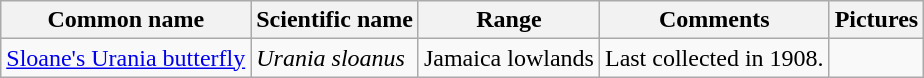<table class="wikitable sortable">
<tr>
<th>Common name</th>
<th>Scientific name</th>
<th>Range</th>
<th class="unsortable">Comments</th>
<th>Pictures</th>
</tr>
<tr>
<td><a href='#'>Sloane's Urania butterfly</a></td>
<td><em>Urania sloanus</em></td>
<td>Jamaica lowlands</td>
<td>Last collected in 1908.</td>
<td></td>
</tr>
</table>
